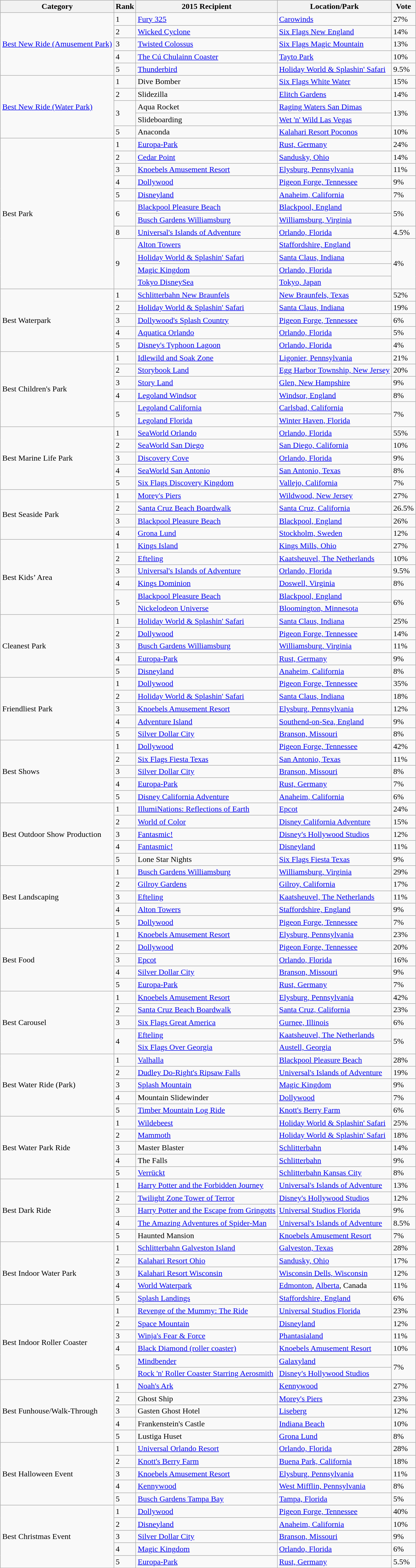<table class="wikitable sortable" style="margin:1em auto;">
<tr>
<th>Category</th>
<th>Rank</th>
<th>2015 Recipient</th>
<th>Location/Park</th>
<th>Vote</th>
</tr>
<tr>
<td rowspan="5"><a href='#'>Best New Ride (Amusement Park)</a></td>
<td>1</td>
<td><a href='#'>Fury 325</a></td>
<td><a href='#'>Carowinds</a></td>
<td>27%</td>
</tr>
<tr>
<td>2</td>
<td><a href='#'>Wicked Cyclone</a></td>
<td><a href='#'>Six Flags New England</a></td>
<td>14%</td>
</tr>
<tr>
<td>3</td>
<td><a href='#'>Twisted Colossus</a></td>
<td><a href='#'>Six Flags Magic Mountain</a></td>
<td>13%</td>
</tr>
<tr>
<td>4</td>
<td><a href='#'>The Cú Chulainn Coaster</a></td>
<td><a href='#'>Tayto Park</a></td>
<td>10%</td>
</tr>
<tr>
<td>5</td>
<td><a href='#'>Thunderbird</a></td>
<td><a href='#'>Holiday World & Splashin' Safari</a></td>
<td>9.5%</td>
</tr>
<tr>
<td rowspan="5"><a href='#'>Best New Ride (Water Park)</a></td>
<td>1</td>
<td>Dive Bomber</td>
<td><a href='#'>Six Flags White Water</a></td>
<td>15%</td>
</tr>
<tr>
<td>2</td>
<td>Slidezilla</td>
<td><a href='#'>Elitch Gardens</a></td>
<td>14%</td>
</tr>
<tr>
<td rowspan="2">3</td>
<td>Aqua Rocket</td>
<td><a href='#'>Raging Waters San Dimas</a></td>
<td rowspan="2">13%</td>
</tr>
<tr>
<td>Slideboarding</td>
<td><a href='#'>Wet 'n' Wild Las Vegas</a></td>
</tr>
<tr>
<td>5</td>
<td>Anaconda</td>
<td><a href='#'>Kalahari Resort Poconos</a></td>
<td>10%</td>
</tr>
<tr>
<td rowspan="12">Best Park</td>
<td>1</td>
<td><a href='#'>Europa-Park</a></td>
<td><a href='#'>Rust, Germany</a></td>
<td>24%</td>
</tr>
<tr>
<td>2</td>
<td><a href='#'>Cedar Point</a></td>
<td><a href='#'>Sandusky, Ohio</a></td>
<td>14%</td>
</tr>
<tr>
<td>3</td>
<td><a href='#'>Knoebels Amusement Resort</a></td>
<td><a href='#'>Elysburg, Pennsylvania</a></td>
<td>11%</td>
</tr>
<tr>
<td>4</td>
<td><a href='#'>Dollywood</a></td>
<td><a href='#'>Pigeon Forge, Tennessee</a></td>
<td>9%</td>
</tr>
<tr>
<td>5</td>
<td><a href='#'>Disneyland</a></td>
<td><a href='#'>Anaheim, California</a></td>
<td>7%</td>
</tr>
<tr>
<td rowspan="2">6</td>
<td><a href='#'>Blackpool Pleasure Beach</a></td>
<td><a href='#'>Blackpool, England</a></td>
<td rowspan="2">5%</td>
</tr>
<tr>
<td><a href='#'>Busch Gardens Williamsburg</a></td>
<td><a href='#'>Williamsburg, Virginia</a></td>
</tr>
<tr>
<td>8</td>
<td><a href='#'>Universal's Islands of Adventure</a></td>
<td><a href='#'>Orlando, Florida</a></td>
<td>4.5%</td>
</tr>
<tr>
<td rowspan="4">9</td>
<td><a href='#'>Alton Towers</a></td>
<td><a href='#'>Staffordshire, England</a></td>
<td rowspan="4">4%</td>
</tr>
<tr>
<td><a href='#'>Holiday World & Splashin' Safari</a></td>
<td><a href='#'>Santa Claus, Indiana</a></td>
</tr>
<tr>
<td><a href='#'>Magic Kingdom</a></td>
<td><a href='#'>Orlando, Florida</a></td>
</tr>
<tr>
<td><a href='#'>Tokyo DisneySea</a></td>
<td><a href='#'>Tokyo, Japan</a></td>
</tr>
<tr>
<td rowspan="5">Best Waterpark</td>
<td>1</td>
<td><a href='#'>Schlitterbahn New Braunfels</a></td>
<td><a href='#'>New Braunfels, Texas</a></td>
<td>52%</td>
</tr>
<tr>
<td>2</td>
<td><a href='#'>Holiday World & Splashin' Safari</a></td>
<td><a href='#'>Santa Claus, Indiana</a></td>
<td>19%</td>
</tr>
<tr>
<td>3</td>
<td><a href='#'>Dollywood's Splash Country</a></td>
<td><a href='#'>Pigeon Forge, Tennessee</a></td>
<td>6%</td>
</tr>
<tr>
<td>4</td>
<td><a href='#'>Aquatica Orlando</a></td>
<td><a href='#'>Orlando, Florida</a></td>
<td>5%</td>
</tr>
<tr>
<td>5</td>
<td><a href='#'>Disney's Typhoon Lagoon</a></td>
<td><a href='#'>Orlando, Florida</a></td>
<td>4%</td>
</tr>
<tr>
<td rowspan="6">Best Children's Park</td>
<td>1</td>
<td><a href='#'>Idlewild and Soak Zone</a></td>
<td><a href='#'>Ligonier, Pennsylvania</a></td>
<td>21%</td>
</tr>
<tr>
<td>2</td>
<td><a href='#'>Storybook Land</a></td>
<td><a href='#'>Egg Harbor Township, New Jersey</a></td>
<td>20%</td>
</tr>
<tr>
<td>3</td>
<td><a href='#'>Story Land</a></td>
<td><a href='#'>Glen, New Hampshire</a></td>
<td>9%</td>
</tr>
<tr>
<td>4</td>
<td><a href='#'>Legoland Windsor</a></td>
<td><a href='#'>Windsor, England</a></td>
<td>8%</td>
</tr>
<tr>
<td rowspan="2">5</td>
<td><a href='#'>Legoland California</a></td>
<td><a href='#'>Carlsbad, California</a></td>
<td rowspan="2">7%</td>
</tr>
<tr>
<td><a href='#'>Legoland Florida</a></td>
<td><a href='#'>Winter Haven, Florida</a></td>
</tr>
<tr>
<td rowspan="5">Best Marine Life Park</td>
<td>1</td>
<td><a href='#'>SeaWorld Orlando</a></td>
<td><a href='#'>Orlando, Florida</a></td>
<td>55%</td>
</tr>
<tr>
<td>2</td>
<td><a href='#'>SeaWorld San Diego</a></td>
<td><a href='#'>San Diego, California</a></td>
<td>10%</td>
</tr>
<tr>
<td>3</td>
<td><a href='#'>Discovery Cove</a></td>
<td><a href='#'>Orlando, Florida</a></td>
<td>9%</td>
</tr>
<tr>
<td>4</td>
<td><a href='#'>SeaWorld San Antonio</a></td>
<td><a href='#'>San Antonio, Texas</a></td>
<td>8%</td>
</tr>
<tr>
<td>5</td>
<td><a href='#'>Six Flags Discovery Kingdom</a></td>
<td><a href='#'>Vallejo, California</a></td>
<td>7%</td>
</tr>
<tr>
<td rowspan="4">Best Seaside Park</td>
<td>1</td>
<td><a href='#'>Morey's Piers</a></td>
<td><a href='#'>Wildwood, New Jersey</a></td>
<td>27%</td>
</tr>
<tr>
<td>2</td>
<td><a href='#'>Santa Cruz Beach Boardwalk</a></td>
<td><a href='#'>Santa Cruz, California</a></td>
<td>26.5%</td>
</tr>
<tr>
<td>3</td>
<td><a href='#'>Blackpool Pleasure Beach</a></td>
<td><a href='#'>Blackpool, England</a></td>
<td>26%</td>
</tr>
<tr>
<td>4</td>
<td><a href='#'>Grona Lund</a></td>
<td><a href='#'>Stockholm, Sweden</a></td>
<td>12%</td>
</tr>
<tr>
<td rowspan="6">Best Kids’ Area</td>
<td>1</td>
<td><a href='#'>Kings Island</a></td>
<td><a href='#'>Kings Mills, Ohio</a></td>
<td>27%</td>
</tr>
<tr>
<td>2</td>
<td><a href='#'>Efteling</a></td>
<td><a href='#'> Kaatsheuvel, The Netherlands</a></td>
<td>10%</td>
</tr>
<tr>
<td>3</td>
<td><a href='#'>Universal's Islands of Adventure</a></td>
<td><a href='#'>Orlando, Florida</a></td>
<td>9.5%</td>
</tr>
<tr>
<td>4</td>
<td><a href='#'>Kings Dominion</a></td>
<td><a href='#'>Doswell, Virginia</a></td>
<td>8%</td>
</tr>
<tr>
<td rowspan="2">5</td>
<td><a href='#'>Blackpool Pleasure Beach</a></td>
<td><a href='#'>Blackpool, England</a></td>
<td rowspan="2">6%</td>
</tr>
<tr>
<td><a href='#'>Nickelodeon Universe</a></td>
<td><a href='#'>Bloomington, Minnesota</a></td>
</tr>
<tr>
<td rowspan="5">Cleanest Park</td>
<td>1</td>
<td><a href='#'>Holiday World & Splashin' Safari</a></td>
<td><a href='#'>Santa Claus, Indiana</a></td>
<td>25%</td>
</tr>
<tr>
<td>2</td>
<td><a href='#'>Dollywood</a></td>
<td><a href='#'>Pigeon Forge, Tennessee</a></td>
<td>14%</td>
</tr>
<tr>
<td>3</td>
<td><a href='#'>Busch Gardens Williamsburg</a></td>
<td><a href='#'>Williamsburg, Virginia</a></td>
<td>11%</td>
</tr>
<tr>
<td>4</td>
<td><a href='#'>Europa-Park</a></td>
<td><a href='#'>Rust, Germany</a></td>
<td>9%</td>
</tr>
<tr>
<td>5</td>
<td><a href='#'>Disneyland</a></td>
<td><a href='#'>Anaheim, California</a></td>
<td>8%</td>
</tr>
<tr>
<td rowspan="5">Friendliest Park</td>
<td>1</td>
<td><a href='#'>Dollywood</a></td>
<td><a href='#'>Pigeon Forge, Tennessee</a></td>
<td>35%</td>
</tr>
<tr>
<td>2</td>
<td><a href='#'>Holiday World & Splashin' Safari</a></td>
<td><a href='#'>Santa Claus, Indiana</a></td>
<td>18%</td>
</tr>
<tr>
<td>3</td>
<td><a href='#'>Knoebels Amusement Resort</a></td>
<td><a href='#'>Elysburg, Pennsylvania</a></td>
<td>12%</td>
</tr>
<tr>
<td>4</td>
<td><a href='#'>Adventure Island</a></td>
<td><a href='#'>Southend-on-Sea, England</a></td>
<td>9%</td>
</tr>
<tr>
<td>5</td>
<td><a href='#'>Silver Dollar City</a></td>
<td><a href='#'>Branson, Missouri</a></td>
<td>8%</td>
</tr>
<tr>
<td rowspan="5">Best Shows</td>
<td>1</td>
<td><a href='#'>Dollywood</a></td>
<td><a href='#'>Pigeon Forge, Tennessee</a></td>
<td>42%</td>
</tr>
<tr>
<td>2</td>
<td><a href='#'>Six Flags Fiesta Texas</a></td>
<td><a href='#'>San Antonio, Texas</a></td>
<td>11%</td>
</tr>
<tr>
<td>3</td>
<td><a href='#'>Silver Dollar City</a></td>
<td><a href='#'>Branson, Missouri</a></td>
<td>8%</td>
</tr>
<tr>
<td>4</td>
<td><a href='#'>Europa-Park</a></td>
<td><a href='#'>Rust, Germany</a></td>
<td>7%</td>
</tr>
<tr>
<td>5</td>
<td><a href='#'>Disney California Adventure</a></td>
<td><a href='#'>Anaheim, California</a></td>
<td>6%</td>
</tr>
<tr>
<td rowspan="5">Best Outdoor Show Production</td>
<td>1</td>
<td><a href='#'>IllumiNations: Reflections of Earth</a></td>
<td><a href='#'>Epcot</a></td>
<td>24%</td>
</tr>
<tr>
<td>2</td>
<td><a href='#'>World of Color</a></td>
<td><a href='#'>Disney California Adventure</a></td>
<td>15%</td>
</tr>
<tr>
<td>3</td>
<td><a href='#'>Fantasmic!</a></td>
<td><a href='#'>Disney's Hollywood Studios</a></td>
<td>12%</td>
</tr>
<tr>
<td>4</td>
<td><a href='#'>Fantasmic!</a></td>
<td><a href='#'>Disneyland</a></td>
<td>11%</td>
</tr>
<tr>
<td>5</td>
<td>Lone Star Nights</td>
<td><a href='#'>Six Flags Fiesta Texas</a></td>
<td>9%</td>
</tr>
<tr>
<td rowspan="5">Best Landscaping</td>
<td>1</td>
<td><a href='#'>Busch Gardens Williamsburg</a></td>
<td><a href='#'>Williamsburg, Virginia</a></td>
<td>29%</td>
</tr>
<tr>
<td>2</td>
<td><a href='#'>Gilroy Gardens</a></td>
<td><a href='#'>Gilroy, California</a></td>
<td>17%</td>
</tr>
<tr>
<td>3</td>
<td><a href='#'>Efteling</a></td>
<td><a href='#'> Kaatsheuvel, The Netherlands</a></td>
<td>11%</td>
</tr>
<tr>
<td>4</td>
<td><a href='#'>Alton Towers</a></td>
<td><a href='#'>Staffordshire, England</a></td>
<td>9%</td>
</tr>
<tr>
<td>5</td>
<td><a href='#'>Dollywood</a></td>
<td><a href='#'>Pigeon Forge, Tennessee</a></td>
<td>7%</td>
</tr>
<tr>
<td rowspan="5">Best Food</td>
<td>1</td>
<td><a href='#'>Knoebels Amusement Resort</a></td>
<td><a href='#'>Elysburg, Pennsylvania</a></td>
<td>23%</td>
</tr>
<tr>
<td>2</td>
<td><a href='#'>Dollywood</a></td>
<td><a href='#'>Pigeon Forge, Tennessee</a></td>
<td>20%</td>
</tr>
<tr>
<td>3</td>
<td><a href='#'>Epcot</a></td>
<td><a href='#'>Orlando, Florida</a></td>
<td>16%</td>
</tr>
<tr>
<td>4</td>
<td><a href='#'>Silver Dollar City</a></td>
<td><a href='#'>Branson, Missouri</a></td>
<td>9%</td>
</tr>
<tr>
<td>5</td>
<td><a href='#'>Europa-Park</a></td>
<td><a href='#'>Rust, Germany</a></td>
<td>7%</td>
</tr>
<tr>
<td rowspan="5">Best Carousel</td>
<td>1</td>
<td><a href='#'>Knoebels Amusement Resort</a></td>
<td><a href='#'>Elysburg, Pennsylvania</a></td>
<td>42%</td>
</tr>
<tr>
<td>2</td>
<td><a href='#'>Santa Cruz Beach Boardwalk</a></td>
<td><a href='#'>Santa Cruz, California</a></td>
<td>23%</td>
</tr>
<tr>
<td>3</td>
<td><a href='#'>Six Flags Great America</a></td>
<td><a href='#'>Gurnee, Illinois</a></td>
<td>6%</td>
</tr>
<tr>
<td rowspan="2">4</td>
<td><a href='#'>Efteling</a></td>
<td><a href='#'> Kaatsheuvel, The Netherlands</a></td>
<td rowspan="2">5%</td>
</tr>
<tr>
<td><a href='#'>Six Flags Over Georgia</a></td>
<td><a href='#'>Austell, Georgia</a></td>
</tr>
<tr>
<td rowspan="5">Best Water Ride (Park)</td>
<td>1</td>
<td><a href='#'>Valhalla</a></td>
<td><a href='#'>Blackpool Pleasure Beach</a></td>
<td>28%</td>
</tr>
<tr>
<td>2</td>
<td><a href='#'>Dudley Do-Right's Ripsaw Falls</a></td>
<td><a href='#'>Universal's Islands of Adventure</a></td>
<td>19%</td>
</tr>
<tr>
<td>3</td>
<td><a href='#'>Splash Mountain</a></td>
<td><a href='#'>Magic Kingdom</a></td>
<td>9%</td>
</tr>
<tr>
<td>4</td>
<td>Mountain Slidewinder</td>
<td><a href='#'>Dollywood</a></td>
<td>7%</td>
</tr>
<tr>
<td>5</td>
<td><a href='#'>Timber Mountain Log Ride</a></td>
<td><a href='#'>Knott's Berry Farm</a></td>
<td>6%</td>
</tr>
<tr>
<td rowspan="5">Best Water Park Ride</td>
<td>1</td>
<td><a href='#'>Wildebeest</a></td>
<td><a href='#'>Holiday World & Splashin' Safari</a></td>
<td>25%</td>
</tr>
<tr>
<td>2</td>
<td><a href='#'>Mammoth</a></td>
<td><a href='#'>Holiday World & Splashin' Safari</a></td>
<td>18%</td>
</tr>
<tr>
<td>3</td>
<td>Master Blaster</td>
<td><a href='#'>Schlitterbahn</a></td>
<td>14%</td>
</tr>
<tr>
<td>4</td>
<td>The Falls</td>
<td><a href='#'>Schlitterbahn</a></td>
<td>9%</td>
</tr>
<tr>
<td>5</td>
<td><a href='#'>Verrückt</a></td>
<td><a href='#'>Schlitterbahn Kansas City</a></td>
<td>8%</td>
</tr>
<tr>
<td rowspan="5">Best Dark Ride</td>
<td>1</td>
<td><a href='#'>Harry Potter and the Forbidden Journey</a></td>
<td><a href='#'>Universal's Islands of Adventure</a></td>
<td>13%</td>
</tr>
<tr>
<td>2</td>
<td><a href='#'>Twilight Zone Tower of Terror</a></td>
<td><a href='#'>Disney's Hollywood Studios</a></td>
<td>12%</td>
</tr>
<tr>
<td>3</td>
<td><a href='#'>Harry Potter and the Escape from Gringotts</a></td>
<td><a href='#'>Universal Studios Florida</a></td>
<td>9%</td>
</tr>
<tr>
<td>4</td>
<td><a href='#'>The Amazing Adventures of Spider-Man</a></td>
<td><a href='#'>Universal's Islands of Adventure</a></td>
<td>8.5%</td>
</tr>
<tr>
<td>5</td>
<td>Haunted Mansion</td>
<td><a href='#'>Knoebels Amusement Resort</a></td>
<td>7%</td>
</tr>
<tr>
<td rowspan="5">Best Indoor Water Park</td>
<td>1</td>
<td><a href='#'>Schlitterbahn Galveston Island</a></td>
<td><a href='#'>Galveston, Texas</a></td>
<td>28%</td>
</tr>
<tr>
<td>2</td>
<td><a href='#'>Kalahari Resort Ohio</a></td>
<td><a href='#'>Sandusky, Ohio</a></td>
<td>17%</td>
</tr>
<tr>
<td>3</td>
<td><a href='#'>Kalahari Resort Wisconsin</a></td>
<td><a href='#'>Wisconsin Dells, Wisconsin</a></td>
<td>12%</td>
</tr>
<tr>
<td>4</td>
<td><a href='#'>World Waterpark</a></td>
<td><a href='#'>Edmonton</a>, <a href='#'>Alberta</a>, Canada</td>
<td>11%</td>
</tr>
<tr>
<td>5</td>
<td><a href='#'>Splash Landings</a></td>
<td><a href='#'>Staffordshire, England</a></td>
<td>6%</td>
</tr>
<tr>
<td rowspan="6">Best Indoor Roller Coaster</td>
<td>1</td>
<td><a href='#'>Revenge of the Mummy: The Ride</a></td>
<td><a href='#'>Universal Studios Florida</a></td>
<td>23%</td>
</tr>
<tr>
<td>2</td>
<td><a href='#'>Space Mountain</a></td>
<td><a href='#'>Disneyland</a></td>
<td>12%</td>
</tr>
<tr>
<td>3</td>
<td><a href='#'>Winja's Fear & Force</a></td>
<td><a href='#'>Phantasialand</a></td>
<td>11%</td>
</tr>
<tr>
<td>4</td>
<td><a href='#'>Black Diamond (roller coaster)</a></td>
<td><a href='#'>Knoebels Amusement Resort</a></td>
<td>10%</td>
</tr>
<tr>
<td rowspan="2">5</td>
<td><a href='#'>Mindbender</a></td>
<td><a href='#'>Galaxyland</a></td>
<td rowspan="2">7%</td>
</tr>
<tr>
<td><a href='#'>Rock 'n' Roller Coaster Starring Aerosmith</a></td>
<td><a href='#'>Disney's Hollywood Studios</a></td>
</tr>
<tr>
<td rowspan="5">Best Funhouse/Walk-Through</td>
<td>1</td>
<td><a href='#'>Noah's Ark</a></td>
<td><a href='#'>Kennywood</a></td>
<td>27%</td>
</tr>
<tr>
<td>2</td>
<td>Ghost Ship</td>
<td><a href='#'>Morey's Piers</a></td>
<td>23%</td>
</tr>
<tr>
<td>3</td>
<td>Gasten Ghost Hotel</td>
<td><a href='#'>Liseberg</a></td>
<td>12%</td>
</tr>
<tr>
<td>4</td>
<td>Frankenstein's Castle</td>
<td><a href='#'>Indiana Beach</a></td>
<td>10%</td>
</tr>
<tr>
<td>5</td>
<td>Lustiga Huset</td>
<td><a href='#'>Grona Lund</a></td>
<td>8%</td>
</tr>
<tr>
<td rowspan="5">Best Halloween Event</td>
<td>1</td>
<td><a href='#'>Universal Orlando Resort</a></td>
<td><a href='#'>Orlando, Florida</a></td>
<td>28%</td>
</tr>
<tr>
<td>2</td>
<td><a href='#'>Knott's Berry Farm</a></td>
<td><a href='#'>Buena Park, California</a></td>
<td>18%</td>
</tr>
<tr>
<td>3</td>
<td><a href='#'>Knoebels Amusement Resort</a></td>
<td><a href='#'>Elysburg, Pennsylvania</a></td>
<td>11%</td>
</tr>
<tr>
<td>4</td>
<td><a href='#'>Kennywood</a></td>
<td><a href='#'>West Mifflin, Pennsylvania</a></td>
<td>8%</td>
</tr>
<tr>
<td>5</td>
<td><a href='#'>Busch Gardens Tampa Bay</a></td>
<td><a href='#'>Tampa, Florida</a></td>
<td>5%</td>
</tr>
<tr>
<td rowspan="5">Best Christmas Event</td>
<td>1</td>
<td><a href='#'>Dollywood</a></td>
<td><a href='#'>Pigeon Forge, Tennessee</a></td>
<td>40%</td>
</tr>
<tr>
<td>2</td>
<td><a href='#'>Disneyland</a></td>
<td><a href='#'>Anaheim, California</a></td>
<td>10%</td>
</tr>
<tr>
<td>3</td>
<td><a href='#'>Silver Dollar City</a></td>
<td><a href='#'>Branson, Missouri</a></td>
<td>9%</td>
</tr>
<tr>
<td>4</td>
<td><a href='#'>Magic Kingdom</a></td>
<td><a href='#'>Orlando, Florida</a></td>
<td>6%</td>
</tr>
<tr>
<td>5</td>
<td><a href='#'>Europa-Park</a></td>
<td><a href='#'>Rust, Germany</a></td>
<td>5.5%</td>
</tr>
</table>
